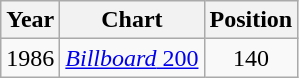<table class="wikitable">
<tr>
<th>Year</th>
<th>Chart</th>
<th>Position</th>
</tr>
<tr>
<td>1986</td>
<td><a href='#'><em>Billboard</em> 200</a></td>
<td align="center">140</td>
</tr>
</table>
